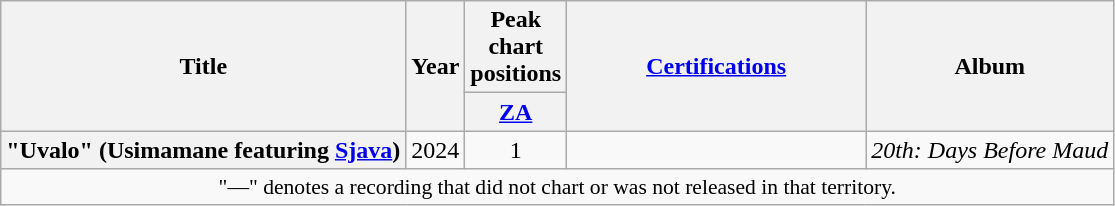<table class="wikitable plainrowheaders" style="text-align:center;" border="1">
<tr>
<th scope="col" rowspan="2">Title</th>
<th scope="col" rowspan="2">Year</th>
<th scope="col" colspan="1">Peak chart positions</th>
<th scope="col" rowspan="2" style="width:12em;"><a href='#'>Certifications</a></th>
<th scope="col" rowspan="2">Album</th>
</tr>
<tr>
<th scope="col" style="width:3em;font-size:100%;"><a href='#'>ZA</a><br></th>
</tr>
<tr>
<th scope="row">"Uvalo" (Usimamane featuring <a href='#'>Sjava</a>)</th>
<td>2024</td>
<td>1</td>
<td></td>
<td><em>20th: Days Before Maud</em></td>
</tr>
<tr>
<td colspan="8" style="font-size:90%">"—" denotes a recording that did not chart or was not released in that territory.</td>
</tr>
</table>
